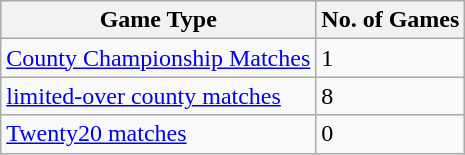<table class="wikitable">
<tr>
<th>Game Type</th>
<th>No. of Games</th>
</tr>
<tr>
<td><a href='#'>County Championship Matches</a></td>
<td>1</td>
</tr>
<tr>
<td><a href='#'>limited-over county matches</a></td>
<td>8</td>
</tr>
<tr>
<td><a href='#'>Twenty20 matches</a></td>
<td>0</td>
</tr>
</table>
